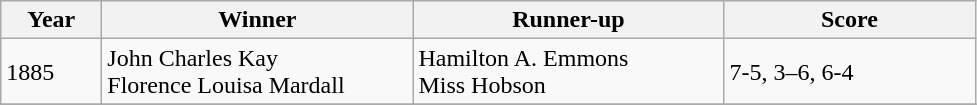<table class="wikitable">
<tr>
<th style="width:60px;">Year</th>
<th style="width:200px;">Winner</th>
<th style="width:200px;">Runner-up</th>
<th style="width:160px;">Score</th>
</tr>
<tr>
<td>1885</td>
<td>John Charles Kay<br> Florence Louisa Mardall</td>
<td> Hamilton A. Emmons<br> Miss Hobson</td>
<td>7-5, 3–6, 6-4</td>
</tr>
<tr>
</tr>
</table>
